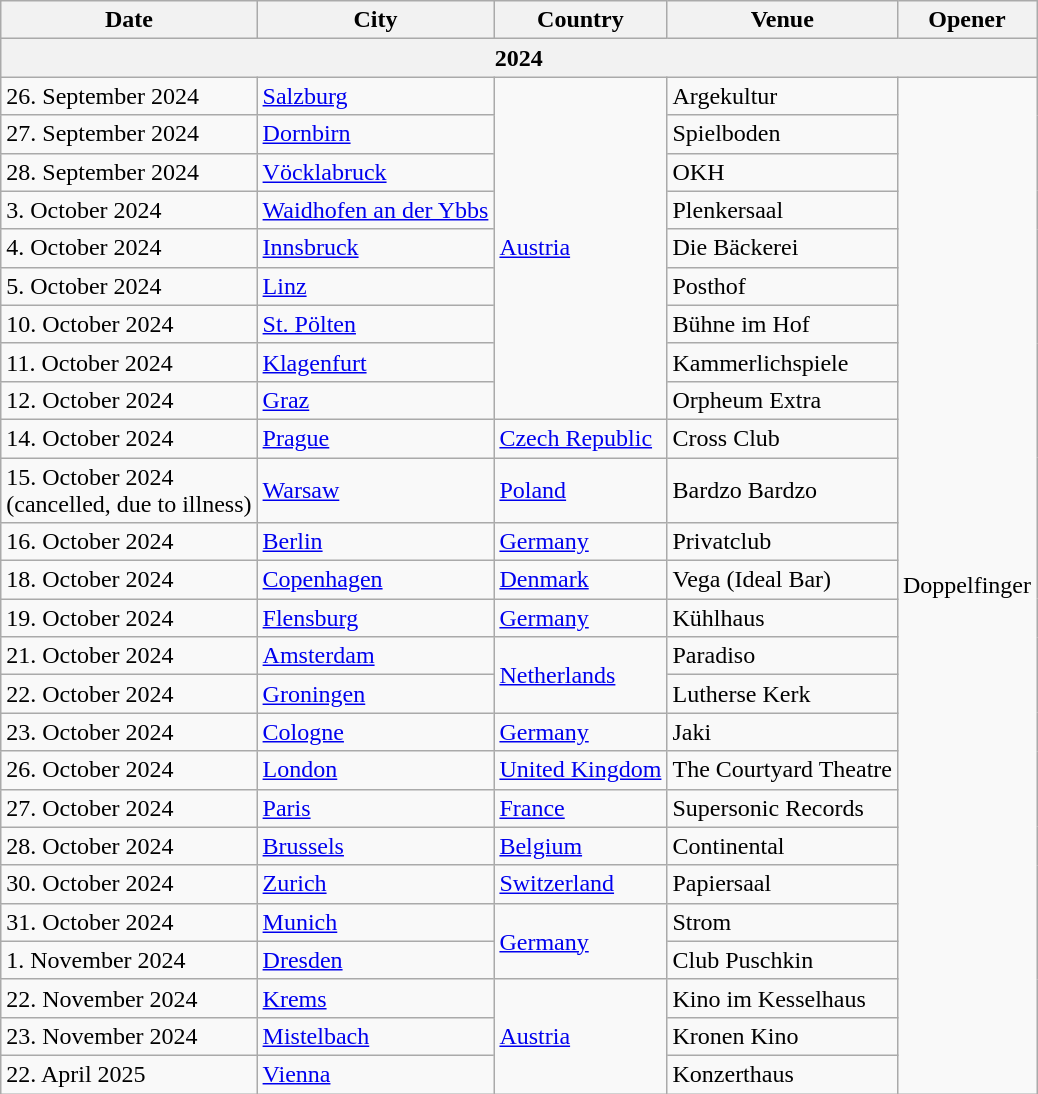<table class="wikitable">
<tr>
<th>Date</th>
<th>City</th>
<th>Country</th>
<th>Venue</th>
<th>Opener</th>
</tr>
<tr>
<th colspan="5">2024</th>
</tr>
<tr>
<td>26. September 2024</td>
<td><a href='#'>Salzburg</a></td>
<td rowspan="9"><a href='#'>Austria</a></td>
<td>Argekultur</td>
<td rowspan="26">Doppelfinger</td>
</tr>
<tr>
<td>27. September 2024</td>
<td><a href='#'>Dornbirn</a></td>
<td>Spielboden</td>
</tr>
<tr>
<td>28. September 2024</td>
<td><a href='#'>Vöcklabruck</a></td>
<td>OKH</td>
</tr>
<tr>
<td>3. October 2024</td>
<td><a href='#'>Waidhofen an der Ybbs</a></td>
<td>Plenkersaal</td>
</tr>
<tr>
<td>4. October 2024</td>
<td><a href='#'>Innsbruck</a></td>
<td>Die Bäckerei</td>
</tr>
<tr>
<td>5. October 2024</td>
<td><a href='#'>Linz</a></td>
<td>Posthof</td>
</tr>
<tr>
<td>10. October 2024</td>
<td><a href='#'>St. Pölten</a></td>
<td>Bühne im Hof</td>
</tr>
<tr>
<td>11. October 2024</td>
<td><a href='#'>Klagenfurt</a></td>
<td>Kammerlichspiele</td>
</tr>
<tr>
<td>12. October 2024</td>
<td><a href='#'>Graz</a></td>
<td>Orpheum Extra</td>
</tr>
<tr>
<td>14. October 2024</td>
<td><a href='#'>Prague</a></td>
<td><a href='#'>Czech Republic</a></td>
<td>Cross Club</td>
</tr>
<tr>
<td>15. October 2024<br>(cancelled, due to illness)</td>
<td><a href='#'>Warsaw</a></td>
<td><a href='#'>Poland</a></td>
<td>Bardzo Bardzo</td>
</tr>
<tr>
<td>16. October 2024</td>
<td><a href='#'>Berlin</a></td>
<td><a href='#'>Germany</a></td>
<td>Privatclub</td>
</tr>
<tr>
<td>18. October 2024</td>
<td><a href='#'>Copenhagen</a></td>
<td><a href='#'>Denmark</a></td>
<td>Vega (Ideal Bar)</td>
</tr>
<tr>
<td>19. October 2024</td>
<td><a href='#'>Flensburg</a></td>
<td><a href='#'>Germany</a></td>
<td>Kühlhaus</td>
</tr>
<tr>
<td>21. October 2024</td>
<td><a href='#'>Amsterdam</a></td>
<td rowspan="2"><a href='#'>Netherlands</a></td>
<td>Paradiso</td>
</tr>
<tr>
<td>22. October 2024</td>
<td><a href='#'>Groningen</a></td>
<td>Lutherse Kerk</td>
</tr>
<tr>
<td>23. October 2024</td>
<td><a href='#'>Cologne</a></td>
<td><a href='#'>Germany</a></td>
<td>Jaki</td>
</tr>
<tr>
<td>26. October 2024</td>
<td><a href='#'>London</a></td>
<td><a href='#'>United Kingdom</a></td>
<td>The Courtyard Theatre</td>
</tr>
<tr>
<td>27. October 2024</td>
<td><a href='#'>Paris</a></td>
<td><a href='#'>France</a></td>
<td>Supersonic Records</td>
</tr>
<tr>
<td>28. October 2024</td>
<td><a href='#'>Brussels</a></td>
<td><a href='#'>Belgium</a></td>
<td>Continental</td>
</tr>
<tr>
<td>30. October 2024</td>
<td><a href='#'>Zurich</a></td>
<td><a href='#'>Switzerland</a></td>
<td>Papiersaal</td>
</tr>
<tr>
<td>31. October 2024</td>
<td><a href='#'>Munich</a></td>
<td rowspan="2"><a href='#'>Germany</a></td>
<td>Strom</td>
</tr>
<tr>
<td>1. November 2024</td>
<td><a href='#'>Dresden</a></td>
<td>Club Puschkin</td>
</tr>
<tr>
<td>22. November 2024</td>
<td><a href='#'>Krems</a></td>
<td rowspan="3"><a href='#'>Austria</a></td>
<td>Kino im Kesselhaus</td>
</tr>
<tr>
<td>23. November 2024</td>
<td><a href='#'>Mistelbach</a></td>
<td>Kronen Kino</td>
</tr>
<tr>
<td>22. April 2025</td>
<td><a href='#'>Vienna</a></td>
<td>Konzerthaus</td>
</tr>
</table>
